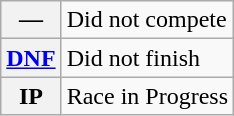<table class="wikitable">
<tr>
<th scope="row">—</th>
<td>Did not compete</td>
</tr>
<tr>
<th scope="row"><a href='#'>DNF</a></th>
<td>Did not finish</td>
</tr>
<tr>
<th scope="row">IP</th>
<td>Race in Progress</td>
</tr>
</table>
